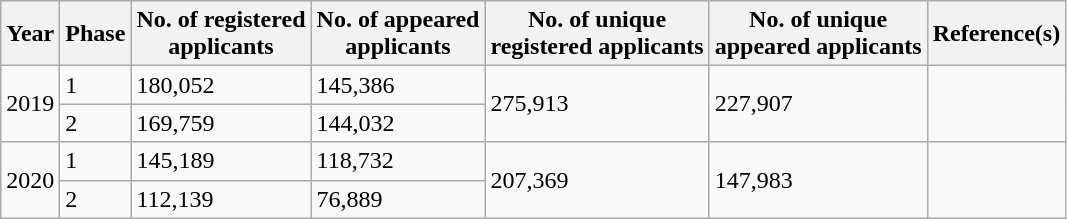<table class="wikitable">
<tr>
<th>Year</th>
<th>Phase</th>
<th>No. of registered<br>applicants</th>
<th>No. of appeared<br>applicants</th>
<th>No. of unique<br>registered applicants</th>
<th>No. of unique<br>appeared applicants</th>
<th>Reference(s)</th>
</tr>
<tr>
<td rowspan="2">2019</td>
<td>1</td>
<td>180,052</td>
<td>145,386</td>
<td rowspan="2">275,913</td>
<td rowspan="2">227,907</td>
<td rowspan="2"></td>
</tr>
<tr>
<td>2</td>
<td>169,759</td>
<td>144,032</td>
</tr>
<tr>
<td rowspan="2">2020</td>
<td>1</td>
<td>145,189</td>
<td>118,732</td>
<td rowspan="2">207,369</td>
<td rowspan="2">147,983</td>
<td rowspan="2"></td>
</tr>
<tr>
<td>2</td>
<td>112,139</td>
<td>76,889</td>
</tr>
</table>
